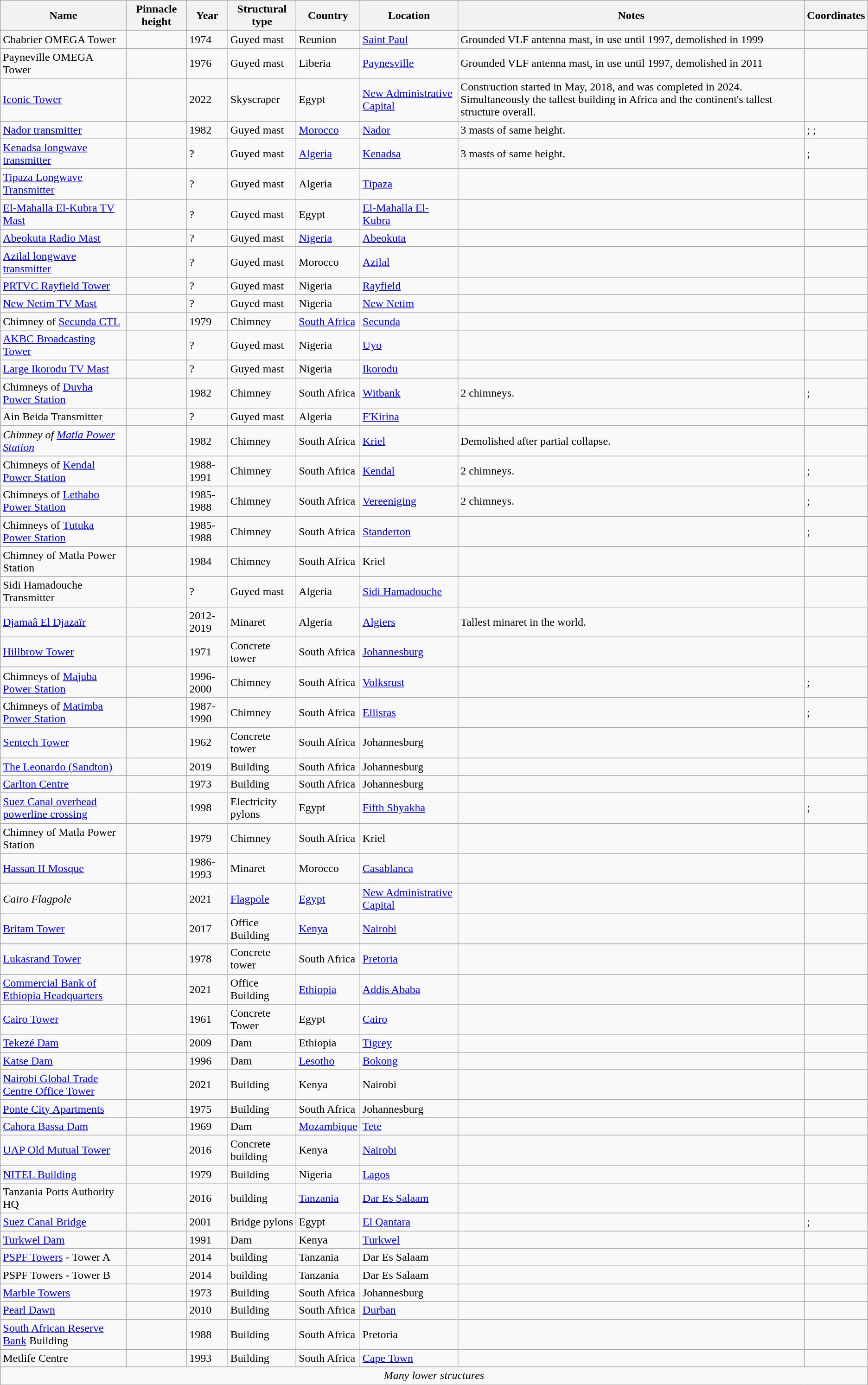<table class="wikitable sortable">
<tr>
<th>Name</th>
<th>Pinnacle height</th>
<th>Year</th>
<th>Structural type</th>
<th>Country</th>
<th>Location</th>
<th>Notes</th>
<th>Coordinates</th>
</tr>
<tr>
<td>Chabrier OMEGA Tower</td>
<td></td>
<td>1974</td>
<td>Guyed mast</td>
<td>Reunion</td>
<td><a href='#'>Saint Paul</a></td>
<td>Grounded VLF antenna mast, in use until 1997, demolished in 1999</td>
<td></td>
</tr>
<tr>
<td>Payneville OMEGA Tower</td>
<td></td>
<td>1976</td>
<td>Guyed mast</td>
<td>Liberia</td>
<td><a href='#'>Paynesville</a></td>
<td>Grounded VLF antenna mast, in use until 1997, demolished in 2011</td>
<td></td>
</tr>
<tr>
<td><a href='#'>Iconic Tower</a></td>
<td></td>
<td>2022</td>
<td>Skyscraper</td>
<td>Egypt</td>
<td><a href='#'>New Administrative Capital</a></td>
<td>Construction started in May, 2018, and was completed in 2024. Simultaneously the tallest building in Africa and the continent's tallest structure overall.</td>
<td></td>
</tr>
<tr>
<td><a href='#'>Nador transmitter</a></td>
<td></td>
<td>1982</td>
<td>Guyed mast</td>
<td><a href='#'>Morocco</a></td>
<td><a href='#'>Nador</a></td>
<td>3 masts of same height.</td>
<td> ;  ; </td>
</tr>
<tr>
<td><a href='#'>Kenadsa longwave transmitter</a></td>
<td></td>
<td>?</td>
<td>Guyed mast</td>
<td><a href='#'>Algeria</a></td>
<td><a href='#'>Kenadsa</a></td>
<td>3 masts of same height.</td>
<td> ;   </td>
</tr>
<tr>
<td><a href='#'>Tipaza Longwave Transmitter</a></td>
<td></td>
<td>?</td>
<td>Guyed mast</td>
<td>Algeria</td>
<td><a href='#'>Tipaza</a></td>
<td></td>
<td></td>
</tr>
<tr>
<td><a href='#'>El-Mahalla El-Kubra TV Mast</a></td>
<td></td>
<td>?</td>
<td>Guyed mast</td>
<td>Egypt</td>
<td><a href='#'>El-Mahalla El-Kubra</a></td>
<td></td>
<td></td>
</tr>
<tr>
<td><a href='#'>Abeokuta Radio Mast</a></td>
<td></td>
<td>?</td>
<td>Guyed mast</td>
<td><a href='#'>Nigeria</a></td>
<td><a href='#'>Abeokuta</a></td>
<td></td>
<td></td>
</tr>
<tr>
<td><a href='#'>Azilal longwave transmitter</a></td>
<td></td>
<td>?</td>
<td>Guyed mast</td>
<td>Morocco</td>
<td><a href='#'>Azilal</a></td>
<td></td>
<td></td>
</tr>
<tr>
<td><a href='#'>PRTVC Rayfield Tower</a></td>
<td></td>
<td>?</td>
<td>Guyed mast</td>
<td>Nigeria</td>
<td><a href='#'>Rayfield</a></td>
<td></td>
<td></td>
</tr>
<tr>
<td><a href='#'>New Netim TV Mast</a></td>
<td></td>
<td>?</td>
<td>Guyed mast</td>
<td>Nigeria</td>
<td><a href='#'>New Netim</a></td>
<td></td>
<td></td>
</tr>
<tr>
<td>Chimney of <a href='#'>Secunda CTL</a></td>
<td></td>
<td>1979</td>
<td>Chimney</td>
<td><a href='#'>South Africa</a></td>
<td><a href='#'>Secunda</a></td>
<td></td>
<td></td>
</tr>
<tr>
<td><a href='#'>AKBC Broadcasting Tower</a></td>
<td></td>
<td>?</td>
<td>Guyed mast</td>
<td>Nigeria</td>
<td><a href='#'>Uyo</a></td>
<td></td>
<td></td>
</tr>
<tr>
<td><a href='#'>Large Ikorodu TV Mast</a></td>
<td></td>
<td>?</td>
<td>Guyed mast</td>
<td>Nigeria</td>
<td><a href='#'>Ikorodu</a></td>
<td></td>
<td></td>
</tr>
<tr>
<td>Chimneys of <a href='#'>Duvha Power Station</a></td>
<td></td>
<td>1982</td>
<td>Chimney</td>
<td>South Africa</td>
<td><a href='#'>Witbank</a></td>
<td>2 chimneys.</td>
<td> ;  </td>
</tr>
<tr>
<td>Ain Beida Transmitter</td>
<td></td>
<td>?</td>
<td>Guyed mast</td>
<td>Algeria</td>
<td><a href='#'>F'Kirina</a></td>
<td></td>
<td></td>
</tr>
<tr>
<td><em>Chimney of <a href='#'>Matla Power Station</a></em></td>
<td></td>
<td>1982</td>
<td>Chimney</td>
<td>South Africa</td>
<td><a href='#'>Kriel</a></td>
<td>Demolished after partial collapse.</td>
<td></td>
</tr>
<tr>
<td>Chimneys of <a href='#'>Kendal Power Station</a></td>
<td></td>
<td>1988-1991</td>
<td>Chimney</td>
<td>South Africa</td>
<td><a href='#'>Kendal</a></td>
<td>2 chimneys.</td>
<td> ; </td>
</tr>
<tr>
<td>Chimneys of <a href='#'>Lethabo Power Station</a></td>
<td></td>
<td>1985-1988</td>
<td>Chimney</td>
<td>South Africa</td>
<td><a href='#'>Vereeniging</a></td>
<td>2 chimneys.</td>
<td> ; </td>
</tr>
<tr>
<td>Chimneys of <a href='#'>Tutuka Power Station</a></td>
<td></td>
<td>1985-1988</td>
<td>Chimney</td>
<td>South Africa</td>
<td><a href='#'>Standerton</a></td>
<td></td>
<td> ; </td>
</tr>
<tr>
<td>Chimney of Matla Power Station</td>
<td></td>
<td>1984</td>
<td>Chimney</td>
<td>South Africa</td>
<td>Kriel</td>
<td></td>
<td></td>
</tr>
<tr>
<td>Sidi Hamadouche Transmitter</td>
<td></td>
<td>?</td>
<td>Guyed mast</td>
<td>Algeria</td>
<td><a href='#'>Sidi Hamadouche</a></td>
<td></td>
<td></td>
</tr>
<tr>
<td><a href='#'>Djamaâ El Djazaïr</a></td>
<td></td>
<td>2012-2019</td>
<td>Minaret</td>
<td>Algeria</td>
<td><a href='#'>Algiers</a></td>
<td>Tallest minaret in the world.</td>
<td></td>
</tr>
<tr>
<td><a href='#'>Hillbrow Tower</a></td>
<td></td>
<td>1971</td>
<td>Concrete tower</td>
<td>South Africa</td>
<td><a href='#'>Johannesburg</a></td>
<td></td>
<td></td>
</tr>
<tr>
<td>Chimneys of <a href='#'>Majuba Power Station</a></td>
<td></td>
<td>1996-2000</td>
<td>Chimney</td>
<td>South Africa</td>
<td><a href='#'>Volksrust</a></td>
<td></td>
<td> ; </td>
</tr>
<tr>
<td>Chimneys of <a href='#'>Matimba Power Station</a></td>
<td></td>
<td>1987-1990</td>
<td>Chimney</td>
<td>South Africa</td>
<td><a href='#'>Ellisras</a></td>
<td></td>
<td> ; </td>
</tr>
<tr>
<td><a href='#'>Sentech Tower</a></td>
<td></td>
<td>1962</td>
<td>Concrete tower</td>
<td>South Africa</td>
<td>Johannesburg</td>
<td></td>
<td></td>
</tr>
<tr>
<td><a href='#'>The Leonardo (Sandton)</a></td>
<td></td>
<td>2019</td>
<td>Building</td>
<td>South Africa</td>
<td>Johannesburg</td>
<td></td>
<td></td>
</tr>
<tr>
<td><a href='#'>Carlton Centre</a></td>
<td></td>
<td>1973</td>
<td>Building</td>
<td>South Africa</td>
<td>Johannesburg</td>
<td></td>
<td></td>
</tr>
<tr>
<td><a href='#'>Suez Canal overhead powerline crossing</a></td>
<td></td>
<td>1998</td>
<td>Electricity pylons</td>
<td>Egypt</td>
<td><a href='#'>Fifth Shyakha</a></td>
<td></td>
<td> ; </td>
</tr>
<tr>
<td>Chimney of Matla Power Station</td>
<td></td>
<td>1979</td>
<td>Chimney</td>
<td>South Africa</td>
<td>Kriel</td>
<td></td>
<td></td>
</tr>
<tr>
<td><a href='#'>Hassan II Mosque</a></td>
<td></td>
<td>1986-1993</td>
<td>Minaret</td>
<td>Morocco</td>
<td><a href='#'>Casablanca</a></td>
<td></td>
<td></td>
</tr>
<tr>
<td><em>Cairo Flagpole</em></td>
<td></td>
<td>2021</td>
<td><a href='#'>Flagpole</a></td>
<td><a href='#'>Egypt</a></td>
<td><a href='#'>New Administrative Capital</a></td>
<td></td>
<td></td>
</tr>
<tr>
<td><a href='#'>Britam Tower</a></td>
<td></td>
<td>2017</td>
<td>Office Building</td>
<td><a href='#'>Kenya</a></td>
<td><a href='#'>Nairobi</a></td>
<td></td>
<td></td>
</tr>
<tr>
<td><a href='#'>Lukasrand Tower</a></td>
<td></td>
<td>1978</td>
<td>Concrete tower</td>
<td>South Africa</td>
<td><a href='#'>Pretoria</a></td>
<td></td>
<td></td>
</tr>
<tr>
<td><a href='#'>Commercial Bank of Ethiopia Headquarters</a></td>
<td></td>
<td>2021</td>
<td>Office Building</td>
<td><a href='#'>Ethiopia</a></td>
<td><a href='#'>Addis Ababa</a></td>
<td></td>
<td></td>
</tr>
<tr>
<td><a href='#'>Cairo Tower</a></td>
<td></td>
<td>1961</td>
<td>Concrete Tower</td>
<td>Egypt</td>
<td><a href='#'>Cairo</a></td>
<td></td>
<td></td>
</tr>
<tr>
<td><a href='#'>Tekezé Dam</a></td>
<td></td>
<td>2009</td>
<td>Dam</td>
<td>Ethiopia</td>
<td><a href='#'>Tigrey</a></td>
<td></td>
<td></td>
</tr>
<tr>
<td><a href='#'>Katse Dam</a></td>
<td></td>
<td>1996</td>
<td>Dam</td>
<td><a href='#'>Lesotho</a></td>
<td><a href='#'>Bokong</a></td>
<td></td>
<td></td>
</tr>
<tr>
<td><a href='#'>Nairobi Global Trade Centre Office Tower</a></td>
<td></td>
<td>2021</td>
<td>Building</td>
<td>Kenya</td>
<td>Nairobi</td>
<td></td>
<td></td>
</tr>
<tr>
<td><a href='#'>Ponte City Apartments</a></td>
<td></td>
<td>1975</td>
<td>Building</td>
<td>South Africa</td>
<td>Johannesburg</td>
<td></td>
<td></td>
</tr>
<tr>
<td><a href='#'>Cahora Bassa Dam</a></td>
<td></td>
<td>1969</td>
<td>Dam</td>
<td><a href='#'>Mozambique</a></td>
<td><a href='#'>Tete</a></td>
<td></td>
<td></td>
</tr>
<tr>
<td><a href='#'>UAP Old Mutual Tower</a></td>
<td></td>
<td>2016</td>
<td>Concrete building</td>
<td>Kenya</td>
<td><a href='#'>Nairobi</a></td>
<td></td>
<td></td>
</tr>
<tr>
<td><a href='#'>NITEL Building</a></td>
<td></td>
<td>1979</td>
<td>Building</td>
<td>Nigeria</td>
<td><a href='#'>Lagos</a></td>
<td></td>
<td></td>
</tr>
<tr>
<td>Tanzania Ports Authority HQ</td>
<td></td>
<td>2016</td>
<td>building</td>
<td><a href='#'>Tanzania</a></td>
<td><a href='#'>Dar Es Salaam</a></td>
<td></td>
<td></td>
</tr>
<tr>
<td><a href='#'>Suez Canal Bridge</a></td>
<td></td>
<td>2001</td>
<td>Bridge pylons</td>
<td>Egypt</td>
<td><a href='#'>El Qantara</a></td>
<td></td>
<td> ; </td>
</tr>
<tr>
<td><a href='#'>Turkwel Dam</a></td>
<td></td>
<td>1991</td>
<td>Dam</td>
<td>Kenya</td>
<td><a href='#'>Turkwel</a></td>
<td></td>
<td></td>
</tr>
<tr>
<td><a href='#'>PSPF Towers</a> - Tower A</td>
<td></td>
<td>2014</td>
<td>building</td>
<td>Tanzania</td>
<td>Dar Es Salaam</td>
<td></td>
<td></td>
</tr>
<tr>
<td>PSPF Towers - Tower B</td>
<td></td>
<td>2014</td>
<td>building</td>
<td>Tanzania</td>
<td>Dar Es Salaam</td>
<td></td>
<td></td>
</tr>
<tr>
<td><a href='#'>Marble Towers</a></td>
<td></td>
<td>1973</td>
<td>Building</td>
<td>South Africa</td>
<td>Johannesburg</td>
<td></td>
<td></td>
</tr>
<tr>
<td><a href='#'>Pearl Dawn</a></td>
<td></td>
<td>2010</td>
<td>Building</td>
<td>South Africa</td>
<td><a href='#'>Durban</a></td>
<td></td>
<td></td>
</tr>
<tr>
<td><a href='#'>South African Reserve Bank</a> Building</td>
<td></td>
<td>1988</td>
<td>Building</td>
<td>South Africa</td>
<td>Pretoria</td>
<td></td>
<td></td>
</tr>
<tr>
<td>Metlife Centre</td>
<td></td>
<td>1993</td>
<td>Building</td>
<td>South Africa</td>
<td><a href='#'>Cape Town</a></td>
<td></td>
<td></td>
</tr>
<tr>
<td colspan="8" style="text-align:center;"><em>Many lower structures</em></td>
</tr>
</table>
